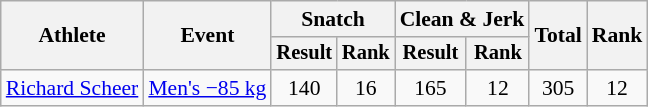<table class="wikitable" style="font-size:90%">
<tr>
<th rowspan="2">Athlete</th>
<th rowspan="2">Event</th>
<th colspan="2">Snatch</th>
<th colspan="2">Clean & Jerk</th>
<th rowspan="2">Total</th>
<th rowspan="2">Rank</th>
</tr>
<tr style="font-size:95%">
<th>Result</th>
<th>Rank</th>
<th>Result</th>
<th>Rank</th>
</tr>
<tr align=center>
<td align=left><a href='#'>Richard Scheer</a></td>
<td align=left><a href='#'>Men's −85 kg</a></td>
<td>140</td>
<td>16</td>
<td>165</td>
<td>12</td>
<td>305</td>
<td>12</td>
</tr>
</table>
